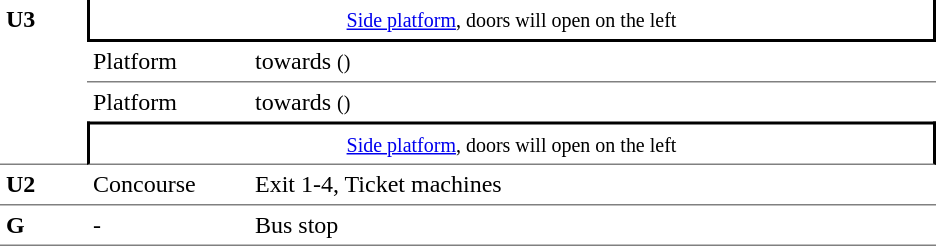<table table border=0 cellspacing=0 cellpadding=4>
<tr>
<td style="border-bottom:solid 1px gray;" rowspan=4 valign=top width=50><strong>U3</strong></td>
<td style = "border-right:solid 2px black;border-left:solid 2px black;border-bottom:solid 2px black;text-align:center;" colspan=2><small><a href='#'>Side platform</a>, doors will open on the left</small></td>
</tr>
<tr>
<td style = "border-bottom:solid 1px gray;" width=100>Platform </td>
<td style = "border-bottom:solid 1px gray;" width=450> towards  <small>()</small></td>
</tr>
<tr>
<td>Platform </td>
<td> towards  <small>()</small></td>
</tr>
<tr>
<td style = "border-top:solid 2px black;border-right:solid 2px black;border-left:solid 2px black;border-bottom:solid 1px gray;text-align:center;" colspan=2><small><a href='#'>Side platform</a>, doors will open on the left</small></td>
</tr>
<tr>
<td style = "border-bottom:solid 1px gray;" rowspan=1 valign=top><strong>U2</strong></td>
<td style = "border-bottom:solid 1px gray;" valign=top>Concourse</td>
<td style = "border-bottom:solid 1px gray;" valign=top>Exit 1-4, Ticket machines</td>
</tr>
<tr>
<td style = "border-bottom:solid 1px gray;" rowspan=1 valign=top><strong>G</strong></td>
<td style = "border-bottom:solid 1px gray;" valign=top>-</td>
<td style = "border-bottom:solid 1px gray;" valign=top>Bus stop</td>
</tr>
</table>
